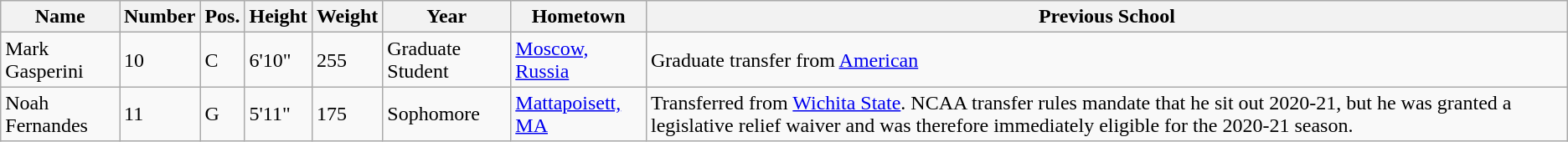<table class="wikitable sortable" border="1">
<tr>
<th>Name</th>
<th>Number</th>
<th>Pos.</th>
<th>Height</th>
<th>Weight</th>
<th>Year</th>
<th>Hometown</th>
<th class="unsortable">Previous School</th>
</tr>
<tr>
<td>Mark Gasperini</td>
<td>10</td>
<td>C</td>
<td>6'10"</td>
<td>255</td>
<td>Graduate Student</td>
<td><a href='#'>Moscow, Russia</a></td>
<td>Graduate transfer from <a href='#'>American</a></td>
</tr>
<tr>
<td>Noah Fernandes</td>
<td>11</td>
<td>G</td>
<td>5'11"</td>
<td>175</td>
<td>Sophomore</td>
<td><a href='#'>Mattapoisett, MA</a></td>
<td>Transferred from <a href='#'>Wichita State</a>. NCAA transfer rules mandate that he sit out 2020-21, but he was granted a legislative relief waiver and was therefore immediately eligible for the 2020-21 season.</td>
</tr>
</table>
